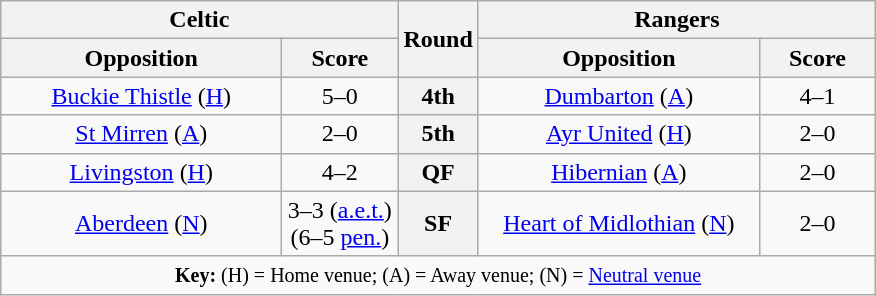<table class="wikitable plainrowheaders" style="text-align:center;margin:0">
<tr>
<th colspan="2">Celtic</th>
<th rowspan="2" style="width:25px">Round</th>
<th colspan="2">Rangers</th>
</tr>
<tr>
<th scope="col" style="width:180px">Opposition</th>
<th scope="col" style="width:70px">Score</th>
<th scope="col" style="width:180px">Opposition</th>
<th scope="col" style="width:70px">Score</th>
</tr>
<tr>
<td><a href='#'>Buckie Thistle</a> (<a href='#'>H</a>)</td>
<td>5–0</td>
<th scope=row style="text-align:center">4th</th>
<td><a href='#'>Dumbarton</a> (<a href='#'>A</a>)</td>
<td>4–1</td>
</tr>
<tr>
<td><a href='#'>St Mirren</a> (<a href='#'>A</a>)</td>
<td>2–0</td>
<th scope=row style="text-align:center">5th</th>
<td><a href='#'>Ayr United</a> (<a href='#'>H</a>)</td>
<td>2–0</td>
</tr>
<tr>
<td><a href='#'>Livingston</a> (<a href='#'>H</a>)</td>
<td>4–2</td>
<th scope=row style="text-align:center">QF</th>
<td><a href='#'>Hibernian</a> (<a href='#'>A</a>)</td>
<td>2–0</td>
</tr>
<tr>
<td><a href='#'>Aberdeen</a> (<a href='#'>N</a>)</td>
<td>3–3 (<a href='#'>a.e.t.</a>)<br>(6–5 <a href='#'>pen.</a>)</td>
<th scope=row style="text-align:center">SF</th>
<td><a href='#'>Heart of Midlothian</a> (<a href='#'>N</a>)</td>
<td>2–0</td>
</tr>
<tr>
<td colspan="5"><small><strong>Key:</strong> (H) = Home venue; (A) = Away venue; (N) = <a href='#'>Neutral venue</a></small></td>
</tr>
</table>
